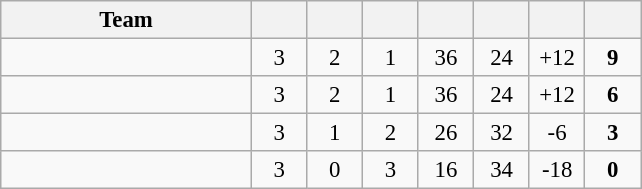<table class="wikitable" style="text-align:center;font-size:95%">
<tr>
<th width=160>Team</th>
<th width=30></th>
<th width=30></th>
<th width=30></th>
<th width=30></th>
<th width=30></th>
<th width=30></th>
<th width=30></th>
</tr>
<tr>
<td align="left"></td>
<td>3</td>
<td>2</td>
<td>1</td>
<td>36</td>
<td>24</td>
<td>+12</td>
<td><strong>9</strong></td>
</tr>
<tr>
<td align="left"></td>
<td>3</td>
<td>2</td>
<td>1</td>
<td>36</td>
<td>24</td>
<td>+12</td>
<td><strong>6</strong></td>
</tr>
<tr>
<td align="left"></td>
<td>3</td>
<td>1</td>
<td>2</td>
<td>26</td>
<td>32</td>
<td>-6</td>
<td><strong>3</strong></td>
</tr>
<tr>
<td align="left"></td>
<td>3</td>
<td>0</td>
<td>3</td>
<td>16</td>
<td>34</td>
<td>-18</td>
<td><strong>0</strong></td>
</tr>
</table>
